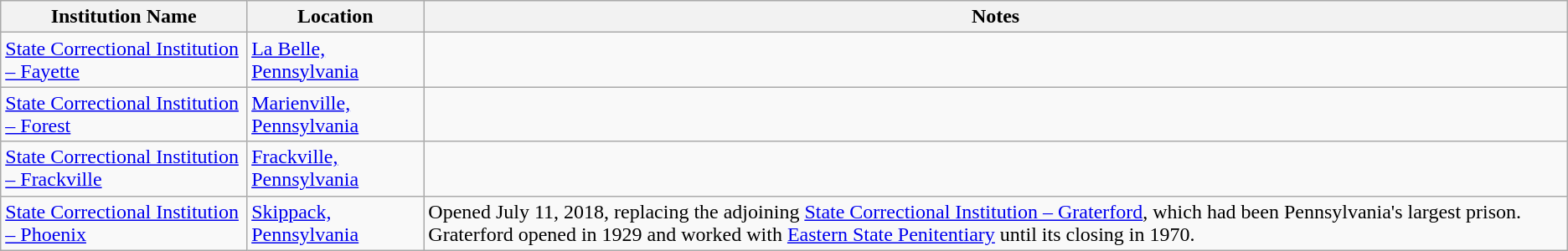<table class="wikitable">
<tr>
<th>Institution Name</th>
<th>Location</th>
<th>Notes</th>
</tr>
<tr>
<td><a href='#'>State Correctional Institution – Fayette</a></td>
<td><a href='#'>La Belle, Pennsylvania</a></td>
<td></td>
</tr>
<tr>
<td><a href='#'>State Correctional Institution – Forest</a></td>
<td><a href='#'>Marienville, Pennsylvania</a></td>
<td></td>
</tr>
<tr>
<td><a href='#'>State Correctional Institution – Frackville</a></td>
<td><a href='#'>Frackville, Pennsylvania</a></td>
<td></td>
</tr>
<tr>
<td><a href='#'>State Correctional Institution – Phoenix</a></td>
<td><a href='#'>Skippack, Pennsylvania</a></td>
<td>Opened July 11, 2018, replacing the adjoining <a href='#'>State Correctional Institution – Graterford</a>, which had been Pennsylvania's largest prison. Graterford opened in 1929  and worked with <a href='#'>Eastern State Penitentiary</a> until its closing in 1970.</td>
</tr>
</table>
